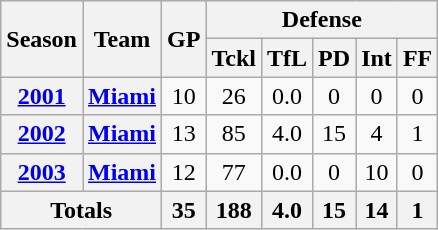<table class="wikitable" style="text-align:center;">
<tr>
<th rowspan="2">Season</th>
<th rowspan="2">Team</th>
<th rowspan="2">GP</th>
<th colspan="5">Defense</th>
</tr>
<tr>
<th>Tckl</th>
<th>TfL</th>
<th>PD</th>
<th>Int</th>
<th>FF</th>
</tr>
<tr>
<th><a href='#'>2001</a></th>
<th><a href='#'>Miami</a></th>
<td>10</td>
<td>26</td>
<td>0.0</td>
<td>0</td>
<td>0</td>
<td>0</td>
</tr>
<tr>
<th><a href='#'>2002</a></th>
<th><a href='#'>Miami</a></th>
<td>13</td>
<td>85</td>
<td>4.0</td>
<td>15</td>
<td>4</td>
<td>1</td>
</tr>
<tr>
<th><a href='#'>2003</a></th>
<th><a href='#'>Miami</a></th>
<td>12</td>
<td>77</td>
<td>0.0</td>
<td>0</td>
<td>10</td>
<td>0</td>
</tr>
<tr>
<th colspan="2">Totals</th>
<th>35</th>
<th>188</th>
<th>4.0</th>
<th>15</th>
<th>14</th>
<th>1</th>
</tr>
</table>
